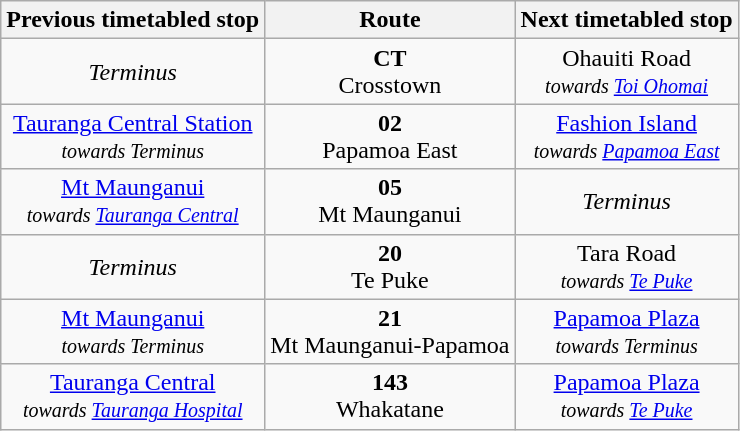<table class="wikitable">
<tr>
<th>Previous timetabled stop</th>
<th>Route</th>
<th>Next timetabled stop</th>
</tr>
<tr>
<td align="center"><em>Terminus</em></td>
<td align="center"><span><strong>CT</strong></span><br>Crosstown</td>
<td align="center">Ohauiti Road <br><small><em>towards <a href='#'>Toi Ohomai</a></em></small></td>
</tr>
<tr>
<td align="center"><a href='#'>Tauranga Central Station</a> <br><small><em>towards Terminus</em></small></td>
<td align="center"><span><strong>02</strong></span><br>Papamoa East</td>
<td align="center"><a href='#'>Fashion Island</a> <br><small><em>towards <a href='#'>Papamoa East</a></em></small></td>
</tr>
<tr>
<td align="center"><a href='#'>Mt Maunganui</a> <br><small><em>towards <a href='#'>Tauranga Central</a></em></small></td>
<td align="center"><span><strong>05</strong></span><br>Mt Maunganui</td>
<td align="center"><em>Terminus</em></td>
</tr>
<tr>
<td align="center"><em>Terminus</em></td>
<td align="center"><span><strong>20</strong></span><br>Te Puke</td>
<td align="center">Tara Road <br><small><em>towards <a href='#'>Te Puke</a></em></small></td>
</tr>
<tr>
<td align="center"><a href='#'>Mt Maunganui</a><br><small><em>towards Terminus</em></small></td>
<td align="center"><span><strong>21</strong></span><br>Mt Maunganui-Papamoa</td>
<td align="center"><a href='#'>Papamoa Plaza</a> <br><small><em>towards Terminus</em></small></td>
</tr>
<tr>
<td align="center"><a href='#'>Tauranga Central</a><br><small><em>towards <a href='#'>Tauranga Hospital</a></em></small></td>
<td align="center"><span><strong>143</strong></span><br>Whakatane</td>
<td align="center"><a href='#'>Papamoa Plaza</a> <br><small><em>towards <a href='#'>Te Puke</a></em></small></td>
</tr>
</table>
